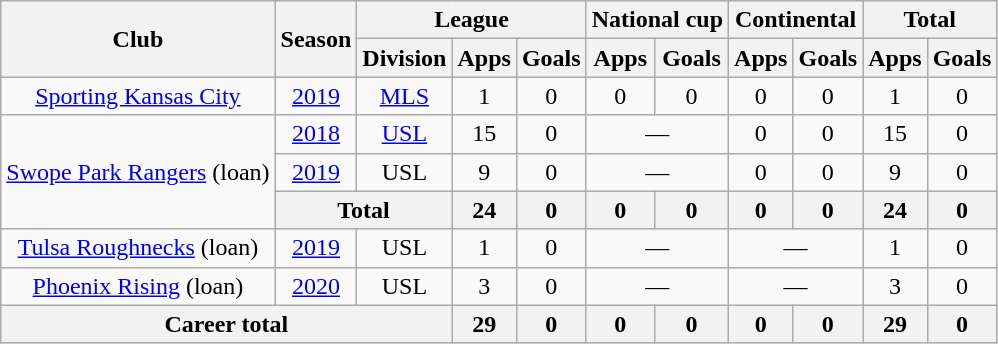<table class="wikitable" style="text-align:center">
<tr>
<th rowspan="2">Club</th>
<th rowspan="2">Season</th>
<th colspan="3">League</th>
<th colspan="2">National cup</th>
<th colspan="2">Continental</th>
<th colspan="2">Total</th>
</tr>
<tr>
<th>Division</th>
<th>Apps</th>
<th>Goals</th>
<th>Apps</th>
<th>Goals</th>
<th>Apps</th>
<th>Goals</th>
<th>Apps</th>
<th>Goals</th>
</tr>
<tr>
<td><a href='#'>Sporting Kansas City</a></td>
<td><a href='#'>2019</a></td>
<td><a href='#'>MLS</a></td>
<td>1</td>
<td>0</td>
<td>0</td>
<td>0</td>
<td>0</td>
<td>0</td>
<td>1</td>
<td>0</td>
</tr>
<tr>
<td rowspan="3"><a href='#'>Swope Park Rangers</a> (loan)</td>
<td><a href='#'>2018</a></td>
<td><a href='#'>USL</a></td>
<td>15</td>
<td>0</td>
<td colspan="2">—</td>
<td>0</td>
<td>0</td>
<td>15</td>
<td>0</td>
</tr>
<tr>
<td><a href='#'>2019</a></td>
<td>USL</td>
<td>9</td>
<td>0</td>
<td colspan="2">—</td>
<td>0</td>
<td>0</td>
<td>9</td>
<td>0</td>
</tr>
<tr>
<th colspan="2">Total</th>
<th>24</th>
<th>0</th>
<th>0</th>
<th>0</th>
<th>0</th>
<th>0</th>
<th>24</th>
<th>0</th>
</tr>
<tr>
<td><a href='#'>Tulsa Roughnecks</a> (loan)</td>
<td><a href='#'>2019</a></td>
<td>USL</td>
<td>1</td>
<td>0</td>
<td colspan="2">—</td>
<td colspan="2">—</td>
<td>1</td>
<td>0</td>
</tr>
<tr>
<td><a href='#'>Phoenix Rising</a> (loan)</td>
<td><a href='#'>2020</a></td>
<td>USL</td>
<td>3</td>
<td>0</td>
<td colspan="2">—</td>
<td colspan="2">—</td>
<td>3</td>
<td>0</td>
</tr>
<tr>
<th colspan="3">Career total</th>
<th>29</th>
<th>0</th>
<th>0</th>
<th>0</th>
<th>0</th>
<th>0</th>
<th>29</th>
<th>0</th>
</tr>
</table>
